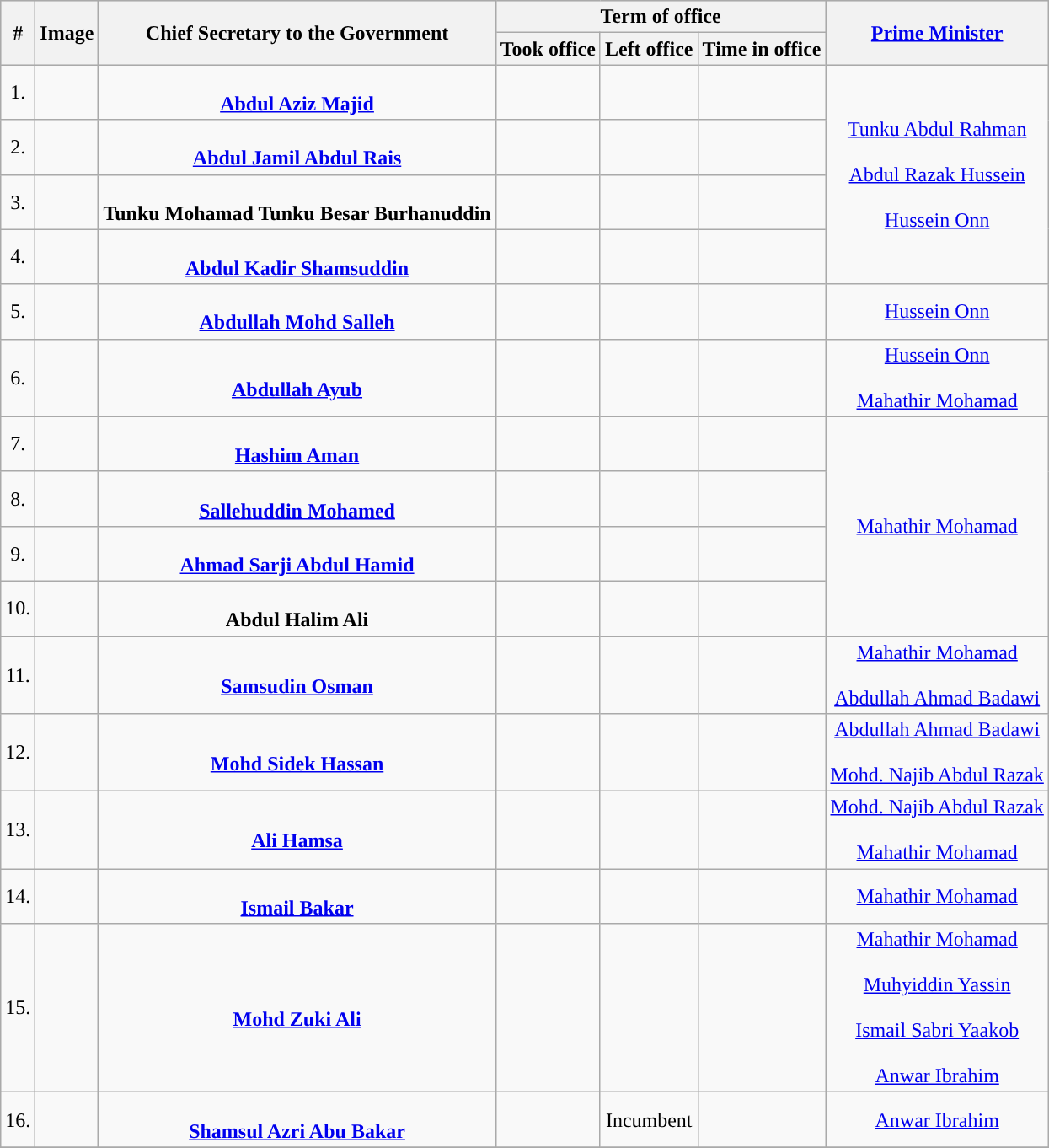<table class="wikitable" style="text-align:center;">
<tr style="background:#cccccc">
<th rowspan=2>#</th>
<th rowspan=2>Image</th>
<th rowspan=2>Chief Secretary to the Government</th>
<th colspan=3>Term of office</th>
<th rowspan=2><a href='#'>Prime Minister</a></th>
</tr>
<tr>
<th>Took office</th>
<th>Left office</th>
<th>Time in office</th>
</tr>
<tr>
<td>1.</td>
<td></td>
<td><br><strong><a href='#'>Abdul Aziz Majid</a></strong><br></td>
<td></td>
<td></td>
<td></td>
<td rowspan=4><a href='#'>Tunku Abdul Rahman</a> <br>  <br> <a href='#'>Abdul Razak Hussein</a> <br>  <br> <a href='#'>Hussein Onn</a> <br> </td>
</tr>
<tr>
<td>2.</td>
<td></td>
<td><br><strong><a href='#'>Abdul Jamil Abdul Rais</a></strong><br></td>
<td></td>
<td></td>
<td></td>
</tr>
<tr>
<td>3.</td>
<td></td>
<td><br><strong>Tunku Mohamad Tunku Besar Burhanuddin</strong><br></td>
<td></td>
<td></td>
<td></td>
</tr>
<tr>
<td>4.</td>
<td></td>
<td><br><strong><a href='#'>Abdul Kadir Shamsuddin</a></strong><br></td>
<td></td>
<td></td>
<td></td>
</tr>
<tr>
<td>5.</td>
<td></td>
<td><br><strong><a href='#'>Abdullah Mohd Salleh</a></strong><br></td>
<td></td>
<td></td>
<td></td>
<td><a href='#'>Hussein Onn</a> <br> </td>
</tr>
<tr>
<td>6.</td>
<td></td>
<td><br><strong><a href='#'>Abdullah Ayub</a></strong><br></td>
<td></td>
<td></td>
<td></td>
<td><a href='#'>Hussein Onn</a> <br>  <br> <a href='#'>Mahathir Mohamad</a> <br> </td>
</tr>
<tr>
<td>7.</td>
<td></td>
<td><br><strong><a href='#'>Hashim Aman</a></strong><br></td>
<td></td>
<td></td>
<td></td>
<td rowspan=4><a href='#'>Mahathir Mohamad</a> <br> </td>
</tr>
<tr>
<td>8.</td>
<td></td>
<td><br><strong><a href='#'>Sallehuddin Mohamed</a></strong><br></td>
<td></td>
<td></td>
<td></td>
</tr>
<tr>
<td>9.</td>
<td></td>
<td><br><strong><a href='#'>Ahmad Sarji Abdul Hamid</a></strong><br></td>
<td></td>
<td></td>
<td></td>
</tr>
<tr>
<td>10.</td>
<td></td>
<td><br><strong>Abdul Halim Ali</strong><br></td>
<td></td>
<td></td>
<td></td>
</tr>
<tr>
<td>11.</td>
<td></td>
<td><br><strong><a href='#'>Samsudin Osman</a></strong><br></td>
<td></td>
<td></td>
<td></td>
<td><a href='#'>Mahathir Mohamad</a> <br>  <br> <a href='#'>Abdullah Ahmad Badawi</a> <br> </td>
</tr>
<tr>
<td>12.</td>
<td></td>
<td><br><strong><a href='#'>Mohd Sidek Hassan</a></strong><br></td>
<td></td>
<td></td>
<td></td>
<td><a href='#'>Abdullah Ahmad Badawi</a> <br>  <br> <a href='#'>Mohd. Najib Abdul Razak</a> <br> </td>
</tr>
<tr>
<td>13.</td>
<td></td>
<td><br><strong><a href='#'>Ali Hamsa</a></strong><br></td>
<td></td>
<td></td>
<td></td>
<td><a href='#'>Mohd. Najib Abdul Razak</a> <br>  <br> <a href='#'>Mahathir Mohamad</a> <br> </td>
</tr>
<tr>
<td>14.</td>
<td></td>
<td><br><strong><a href='#'>Ismail Bakar</a></strong><br></td>
<td></td>
<td></td>
<td></td>
<td><a href='#'>Mahathir Mohamad</a> <br> </td>
</tr>
<tr>
<td>15.</td>
<td></td>
<td><br><strong><a href='#'>Mohd Zuki Ali</a></strong><br></td>
<td></td>
<td></td>
<td></td>
<td><a href='#'>Mahathir Mohamad</a> <br>  <br> <a href='#'>Muhyiddin Yassin</a> <br>  <br> <a href='#'>Ismail Sabri Yaakob</a> <br>  <br> <a href='#'>Anwar Ibrahim</a> <br> </td>
</tr>
<tr>
<td>16.</td>
<td></td>
<td><br><strong><a href='#'>Shamsul Azri Abu Bakar</a></strong><br></td>
<td></td>
<td>Incumbent</td>
<td></td>
<td><a href='#'>Anwar Ibrahim</a> <br> </td>
</tr>
<tr>
</tr>
</table>
